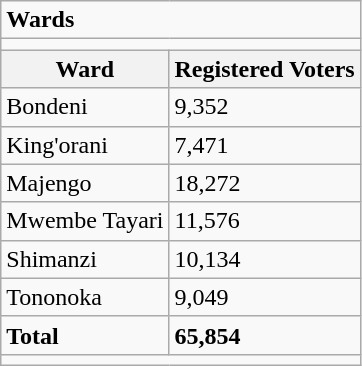<table class="wikitable">
<tr>
<td colspan="2"><strong>Wards</strong></td>
</tr>
<tr>
<td colspan="2"></td>
</tr>
<tr>
<th>Ward</th>
<th>Registered Voters</th>
</tr>
<tr>
<td>Bondeni</td>
<td>9,352</td>
</tr>
<tr>
<td>King'orani</td>
<td>7,471</td>
</tr>
<tr>
<td>Majengo</td>
<td>18,272</td>
</tr>
<tr>
<td>Mwembe Tayari</td>
<td>11,576</td>
</tr>
<tr>
<td>Shimanzi</td>
<td>10,134</td>
</tr>
<tr>
<td>Tononoka</td>
<td>9,049</td>
</tr>
<tr>
<td><strong>Total</strong></td>
<td><strong>65,854</strong></td>
</tr>
<tr>
<td colspan="2"></td>
</tr>
</table>
